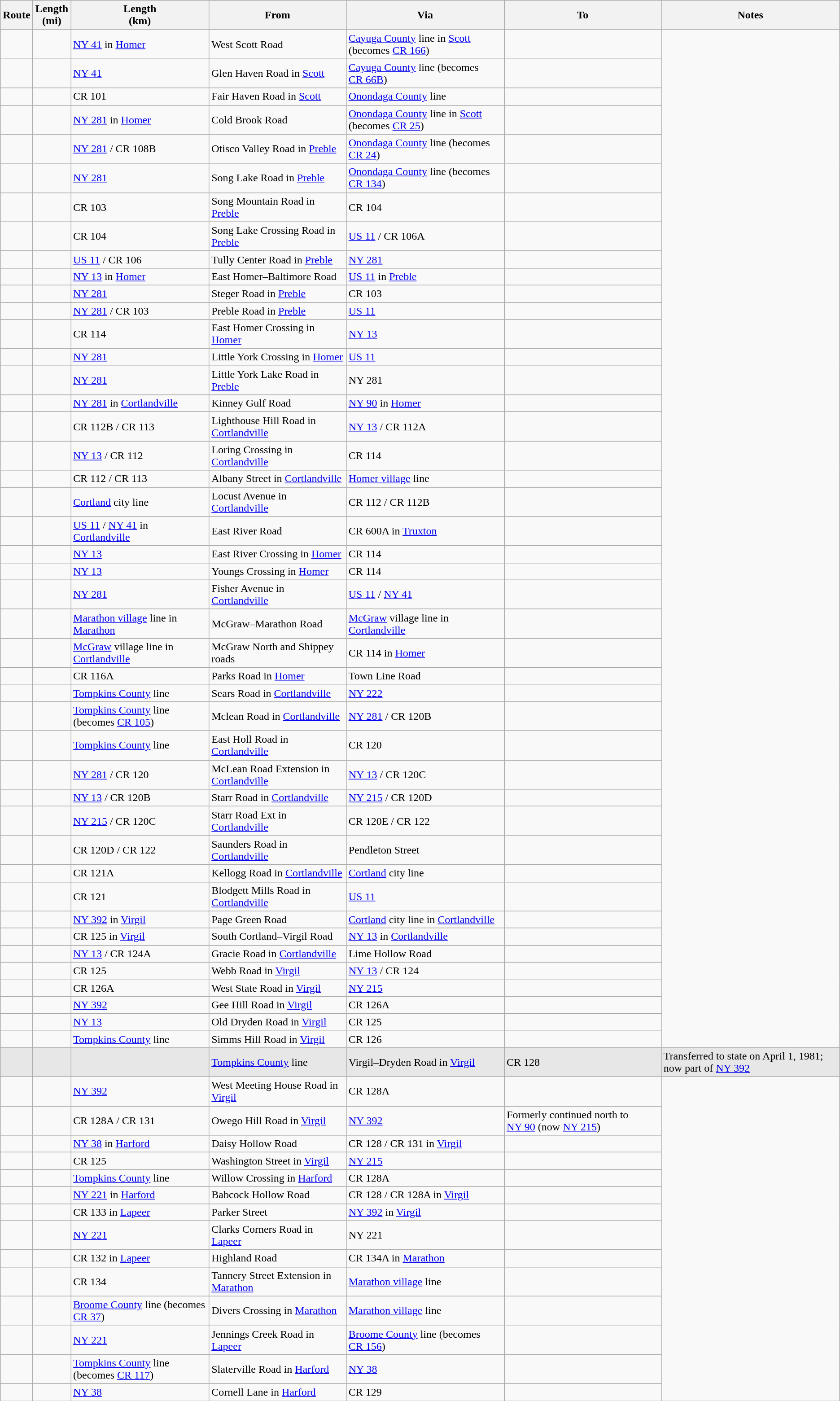<table class="wikitable sortable">
<tr>
<th>Route</th>
<th>Length<br>(mi)</th>
<th>Length<br>(km)</th>
<th class="unsortable">From</th>
<th class="unsortable">Via</th>
<th class="unsortable">To</th>
<th class="unsortable">Notes</th>
</tr>
<tr>
<td id="100"></td>
<td></td>
<td><a href='#'>NY&nbsp;41</a> in <a href='#'>Homer</a></td>
<td>West Scott Road</td>
<td><a href='#'>Cayuga County</a> line in <a href='#'>Scott</a> (becomes <a href='#'>CR 166</a>)</td>
<td></td>
</tr>
<tr>
<td id="101"></td>
<td></td>
<td><a href='#'>NY&nbsp;41</a></td>
<td>Glen Haven Road in <a href='#'>Scott</a></td>
<td><a href='#'>Cayuga County</a> line (becomes <a href='#'>CR 66B</a>)</td>
<td></td>
</tr>
<tr>
<td id="101A"></td>
<td></td>
<td>CR 101</td>
<td>Fair Haven Road in <a href='#'>Scott</a></td>
<td><a href='#'>Onondaga County</a> line</td>
<td></td>
</tr>
<tr>
<td id="102"></td>
<td></td>
<td><a href='#'>NY&nbsp;281</a> in <a href='#'>Homer</a></td>
<td>Cold Brook Road</td>
<td><a href='#'>Onondaga County</a> line in <a href='#'>Scott</a> (becomes <a href='#'>CR 25</a>)</td>
<td></td>
</tr>
<tr>
<td id="103"></td>
<td></td>
<td><a href='#'>NY&nbsp;281</a> / CR 108B</td>
<td>Otisco Valley Road in <a href='#'>Preble</a></td>
<td><a href='#'>Onondaga County</a> line (becomes <a href='#'>CR 24</a>)</td>
<td></td>
</tr>
<tr>
<td id="104"></td>
<td></td>
<td><a href='#'>NY&nbsp;281</a></td>
<td>Song Lake Road in <a href='#'>Preble</a></td>
<td><a href='#'>Onondaga County</a> line (becomes <a href='#'>CR 134</a>)</td>
<td></td>
</tr>
<tr>
<td id="105"></td>
<td></td>
<td>CR 103</td>
<td>Song Mountain Road in <a href='#'>Preble</a></td>
<td>CR 104</td>
<td></td>
</tr>
<tr>
<td id="106"></td>
<td></td>
<td>CR 104</td>
<td>Song Lake Crossing Road in <a href='#'>Preble</a></td>
<td><a href='#'>US 11</a> / CR 106A</td>
<td></td>
</tr>
<tr>
<td id="106A"></td>
<td></td>
<td><a href='#'>US 11</a> / CR 106</td>
<td>Tully Center Road in <a href='#'>Preble</a></td>
<td><a href='#'>NY&nbsp;281</a></td>
<td></td>
</tr>
<tr>
<td id="108"></td>
<td></td>
<td><a href='#'>NY&nbsp;13</a> in <a href='#'>Homer</a></td>
<td>East Homer–Baltimore Road</td>
<td><a href='#'>US 11</a> in <a href='#'>Preble</a></td>
<td></td>
</tr>
<tr>
<td id="108A"></td>
<td></td>
<td><a href='#'>NY&nbsp;281</a></td>
<td>Steger Road in <a href='#'>Preble</a></td>
<td>CR 103</td>
<td></td>
</tr>
<tr>
<td id="108B"></td>
<td></td>
<td><a href='#'>NY&nbsp;281</a> / CR 103</td>
<td>Preble Road in <a href='#'>Preble</a></td>
<td><a href='#'>US 11</a></td>
<td></td>
</tr>
<tr>
<td id="108C"></td>
<td></td>
<td>CR 114</td>
<td>East Homer Crossing in <a href='#'>Homer</a></td>
<td><a href='#'>NY&nbsp;13</a></td>
<td></td>
</tr>
<tr>
<td id="109"></td>
<td></td>
<td><a href='#'>NY&nbsp;281</a></td>
<td>Little York Crossing in <a href='#'>Homer</a></td>
<td><a href='#'>US 11</a></td>
<td></td>
</tr>
<tr>
<td id="109A"></td>
<td></td>
<td><a href='#'>NY&nbsp;281</a></td>
<td>Little York Lake Road in <a href='#'>Preble</a></td>
<td>NY 281</td>
<td></td>
</tr>
<tr>
<td id="111"></td>
<td></td>
<td><a href='#'>NY&nbsp;281</a> in <a href='#'>Cortlandville</a></td>
<td>Kinney Gulf Road</td>
<td><a href='#'>NY&nbsp;90</a> in <a href='#'>Homer</a></td>
<td></td>
</tr>
<tr>
<td id="112"></td>
<td></td>
<td>CR 112B / CR 113</td>
<td>Lighthouse Hill Road in <a href='#'>Cortlandville</a></td>
<td><a href='#'>NY&nbsp;13</a> / CR 112A</td>
<td></td>
</tr>
<tr>
<td id="112A"></td>
<td></td>
<td><a href='#'>NY&nbsp;13</a> / CR 112</td>
<td>Loring Crossing in <a href='#'>Cortlandville</a></td>
<td>CR 114</td>
<td></td>
</tr>
<tr>
<td id="112B"></td>
<td></td>
<td>CR 112 / CR 113</td>
<td>Albany Street in <a href='#'>Cortlandville</a></td>
<td><a href='#'>Homer village</a> line</td>
<td></td>
</tr>
<tr>
<td id="113"></td>
<td></td>
<td><a href='#'>Cortland</a> city line</td>
<td>Locust Avenue in <a href='#'>Cortlandville</a></td>
<td>CR 112 / CR 112B</td>
<td></td>
</tr>
<tr>
<td id="114"></td>
<td></td>
<td><a href='#'>US 11</a> / <a href='#'>NY&nbsp;41</a> in <a href='#'>Cortlandville</a></td>
<td>East River Road</td>
<td>CR 600A in <a href='#'>Truxton</a></td>
<td></td>
</tr>
<tr>
<td id="114A"></td>
<td></td>
<td><a href='#'>NY&nbsp;13</a></td>
<td>East River Crossing in <a href='#'>Homer</a></td>
<td>CR 114</td>
<td></td>
</tr>
<tr>
<td id="114B"></td>
<td></td>
<td><a href='#'>NY&nbsp;13</a></td>
<td>Youngs Crossing in <a href='#'>Homer</a></td>
<td>CR 114</td>
<td></td>
</tr>
<tr>
<td id="115"></td>
<td></td>
<td><a href='#'>NY&nbsp;281</a></td>
<td>Fisher Avenue in <a href='#'>Cortlandville</a></td>
<td><a href='#'>US 11</a> / <a href='#'>NY&nbsp;41</a></td>
<td></td>
</tr>
<tr>
<td id="116"></td>
<td></td>
<td><a href='#'>Marathon village</a> line in <a href='#'>Marathon</a></td>
<td>McGraw–Marathon Road</td>
<td><a href='#'>McGraw</a> village line in <a href='#'>Cortlandville</a></td>
<td></td>
</tr>
<tr>
<td id="116A"></td>
<td></td>
<td><a href='#'>McGraw</a> village line in <a href='#'>Cortlandville</a></td>
<td>McGraw North and Shippey roads</td>
<td>CR 114 in <a href='#'>Homer</a></td>
<td></td>
</tr>
<tr>
<td id="116B"></td>
<td></td>
<td>CR 116A</td>
<td>Parks Road in <a href='#'>Homer</a></td>
<td>Town Line Road</td>
<td></td>
</tr>
<tr>
<td id="119"></td>
<td></td>
<td><a href='#'>Tompkins County</a> line</td>
<td>Sears Road in <a href='#'>Cortlandville</a></td>
<td><a href='#'>NY&nbsp;222</a></td>
<td></td>
</tr>
<tr>
<td id="120"></td>
<td></td>
<td><a href='#'>Tompkins County</a> line (becomes <a href='#'>CR 105</a>)</td>
<td>Mclean Road in <a href='#'>Cortlandville</a></td>
<td><a href='#'>NY&nbsp;281</a> / CR 120B</td>
<td></td>
</tr>
<tr>
<td id="120A"></td>
<td></td>
<td><a href='#'>Tompkins County</a> line</td>
<td>East Holl Road in <a href='#'>Cortlandville</a></td>
<td>CR 120</td>
<td></td>
</tr>
<tr>
<td id="120B"></td>
<td></td>
<td><a href='#'>NY&nbsp;281</a> / CR 120</td>
<td>McLean Road Extension in <a href='#'>Cortlandville</a></td>
<td><a href='#'>NY&nbsp;13</a> / CR 120C</td>
<td></td>
</tr>
<tr>
<td id="120C"></td>
<td></td>
<td><a href='#'>NY&nbsp;13</a> / CR 120B</td>
<td>Starr Road in <a href='#'>Cortlandville</a></td>
<td><a href='#'>NY&nbsp;215</a> / CR 120D</td>
<td></td>
</tr>
<tr>
<td id="120D"></td>
<td></td>
<td><a href='#'>NY&nbsp;215</a> / CR 120C</td>
<td>Starr Road Ext in <a href='#'>Cortlandville</a></td>
<td>CR 120E / CR 122</td>
<td></td>
</tr>
<tr>
<td id="120E"></td>
<td></td>
<td>CR 120D / CR 122</td>
<td>Saunders Road in <a href='#'>Cortlandville</a></td>
<td>Pendleton Street</td>
<td></td>
</tr>
<tr>
<td id="121"></td>
<td></td>
<td>CR 121A</td>
<td>Kellogg Road in <a href='#'>Cortlandville</a></td>
<td><a href='#'>Cortland</a> city line</td>
<td></td>
</tr>
<tr>
<td id="121A"></td>
<td></td>
<td>CR 121</td>
<td>Blodgett Mills Road in <a href='#'>Cortlandville</a></td>
<td><a href='#'>US 11</a></td>
<td></td>
</tr>
<tr>
<td id="122"></td>
<td></td>
<td><a href='#'>NY&nbsp;392</a> in <a href='#'>Virgil</a></td>
<td>Page Green Road</td>
<td><a href='#'>Cortland</a> city line in <a href='#'>Cortlandville</a></td>
<td></td>
</tr>
<tr>
<td id="123"></td>
<td></td>
<td>CR 125 in <a href='#'>Virgil</a></td>
<td>South Cortland–Virgil Road</td>
<td><a href='#'>NY&nbsp;13</a> in <a href='#'>Cortlandville</a></td>
<td></td>
</tr>
<tr>
<td id="124"></td>
<td></td>
<td><a href='#'>NY&nbsp;13</a> / CR 124A</td>
<td>Gracie Road in <a href='#'>Cortlandville</a></td>
<td>Lime Hollow Road</td>
<td></td>
</tr>
<tr>
<td id="124A"></td>
<td></td>
<td>CR 125</td>
<td>Webb Road in <a href='#'>Virgil</a></td>
<td><a href='#'>NY&nbsp;13</a> / CR 124</td>
<td></td>
</tr>
<tr>
<td id="125"></td>
<td></td>
<td>CR 126A</td>
<td>West State Road in <a href='#'>Virgil</a></td>
<td><a href='#'>NY&nbsp;215</a></td>
<td></td>
</tr>
<tr>
<td id="126"></td>
<td></td>
<td><a href='#'>NY&nbsp;392</a></td>
<td>Gee Hill Road in <a href='#'>Virgil</a></td>
<td>CR 126A</td>
<td></td>
</tr>
<tr>
<td id="126A"></td>
<td></td>
<td><a href='#'>NY&nbsp;13</a></td>
<td>Old Dryden Road in <a href='#'>Virgil</a></td>
<td>CR 125</td>
<td></td>
</tr>
<tr>
<td id="126B"></td>
<td></td>
<td><a href='#'>Tompkins County</a> line</td>
<td>Simms Hill Road in <a href='#'>Virgil</a></td>
<td>CR 126</td>
<td></td>
</tr>
<tr style="background-color:#e7e7e7">
<td id="127"></td>
<td></td>
<td></td>
<td><a href='#'>Tompkins County</a> line</td>
<td>Virgil–Dryden Road in <a href='#'>Virgil</a></td>
<td>CR 128</td>
<td>Transferred to state on April 1, 1981; now part of <a href='#'>NY&nbsp;392</a></td>
</tr>
<tr>
<td id="127A"></td>
<td></td>
<td><a href='#'>NY&nbsp;392</a></td>
<td>West Meeting House Road in <a href='#'>Virgil</a></td>
<td>CR 128A</td>
<td></td>
</tr>
<tr>
<td id="128"></td>
<td></td>
<td>CR 128A / CR 131</td>
<td>Owego Hill Road in <a href='#'>Virgil</a></td>
<td><a href='#'>NY&nbsp;392</a></td>
<td>Formerly continued north to <a href='#'>NY&nbsp;90</a> (now <a href='#'>NY&nbsp;215</a>)</td>
</tr>
<tr>
<td id="128A"></td>
<td></td>
<td><a href='#'>NY&nbsp;38</a> in <a href='#'>Harford</a></td>
<td>Daisy Hollow Road</td>
<td>CR 128 / CR 131 in <a href='#'>Virgil</a></td>
<td></td>
</tr>
<tr>
<td id="128B"></td>
<td></td>
<td>CR 125</td>
<td>Washington Street in <a href='#'>Virgil</a></td>
<td><a href='#'>NY&nbsp;215</a></td>
<td></td>
</tr>
<tr>
<td id="129"></td>
<td></td>
<td><a href='#'>Tompkins County</a> line</td>
<td>Willow Crossing in <a href='#'>Harford</a></td>
<td>CR 128A</td>
<td></td>
</tr>
<tr>
<td id="131"></td>
<td></td>
<td><a href='#'>NY&nbsp;221</a> in <a href='#'>Harford</a></td>
<td>Babcock Hollow Road</td>
<td>CR 128 / CR 128A in <a href='#'>Virgil</a></td>
<td></td>
</tr>
<tr>
<td id="132"></td>
<td></td>
<td>CR 133 in <a href='#'>Lapeer</a></td>
<td>Parker Street</td>
<td><a href='#'>NY&nbsp;392</a> in <a href='#'>Virgil</a></td>
<td></td>
</tr>
<tr>
<td id="133"></td>
<td></td>
<td><a href='#'>NY&nbsp;221</a></td>
<td>Clarks Corners Road in <a href='#'>Lapeer</a></td>
<td>NY 221</td>
<td></td>
</tr>
<tr>
<td id="134"></td>
<td></td>
<td>CR 132 in <a href='#'>Lapeer</a></td>
<td>Highland Road</td>
<td>CR 134A in <a href='#'>Marathon</a></td>
<td></td>
</tr>
<tr>
<td id="134A"></td>
<td></td>
<td>CR 134</td>
<td>Tannery Street Extension in <a href='#'>Marathon</a></td>
<td><a href='#'>Marathon village</a> line</td>
<td></td>
</tr>
<tr>
<td id="134B"></td>
<td></td>
<td><a href='#'>Broome County</a> line (becomes <a href='#'>CR 37</a>)</td>
<td>Divers Crossing in <a href='#'>Marathon</a></td>
<td><a href='#'>Marathon village</a> line</td>
<td></td>
</tr>
<tr>
<td id="136"></td>
<td></td>
<td><a href='#'>NY&nbsp;221</a></td>
<td>Jennings Creek Road in <a href='#'>Lapeer</a></td>
<td><a href='#'>Broome County</a> line (becomes <a href='#'>CR 156</a>)</td>
<td></td>
</tr>
<tr>
<td id="137"></td>
<td></td>
<td><a href='#'>Tompkins County</a> line (becomes <a href='#'>CR 117</a>)</td>
<td>Slaterville Road in <a href='#'>Harford</a></td>
<td><a href='#'>NY&nbsp;38</a></td>
<td></td>
</tr>
<tr>
<td id="137A"></td>
<td></td>
<td><a href='#'>NY&nbsp;38</a></td>
<td>Cornell Lane in <a href='#'>Harford</a></td>
<td>CR 129</td>
<td></td>
</tr>
</table>
